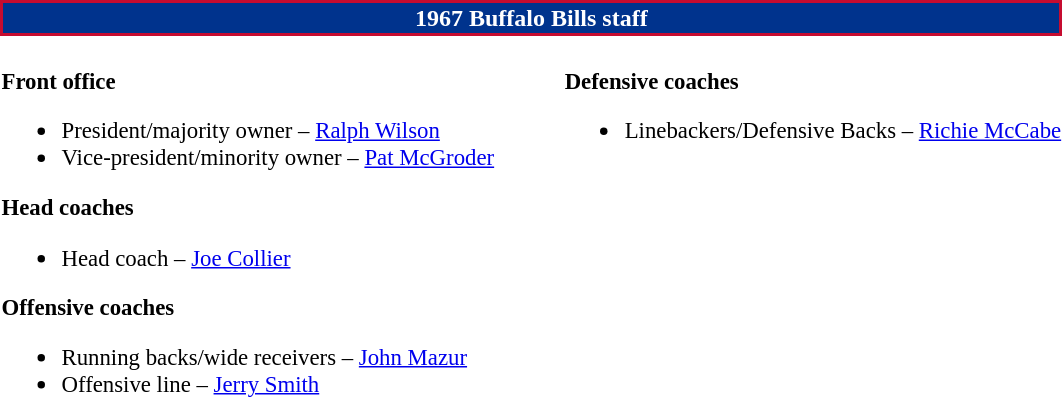<table class="toccolours" style="text-align: left;">
<tr>
<th colspan="7" style="background-color: #00338D; color: #FFFFFF; border:2px solid #C60C30; text-align: center;">1967 Buffalo Bills staff</th>
</tr>
<tr>
<td style="font-size: 95%;" valign="top"><br><strong>Front office</strong><ul><li>President/majority owner – <a href='#'>Ralph Wilson</a></li><li>Vice-president/minority owner – <a href='#'>Pat McGroder</a></li></ul><strong>Head coaches</strong><ul><li>Head coach – <a href='#'>Joe Collier</a></li></ul><strong>Offensive coaches</strong><ul><li>Running backs/wide receivers – <a href='#'>John Mazur</a></li><li>Offensive line – <a href='#'>Jerry Smith</a></li></ul></td>
<td width="35"> </td>
<td valign="top"></td>
<td style="font-size: 95%;" valign="top"><br><strong>Defensive coaches</strong><ul><li>Linebackers/Defensive Backs – <a href='#'>Richie McCabe</a></li></ul></td>
</tr>
</table>
